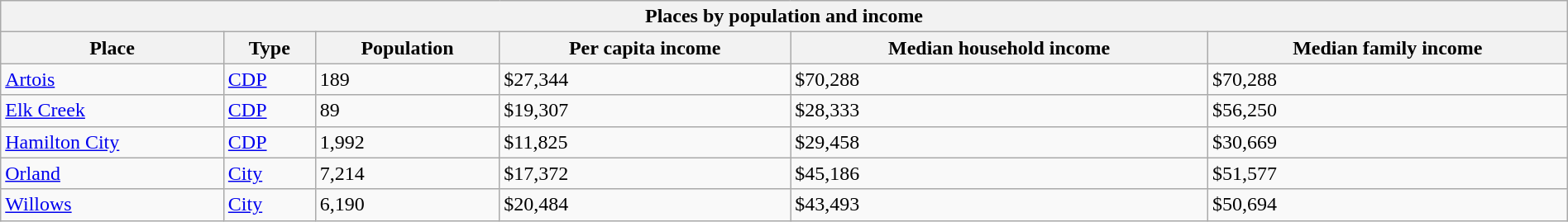<table class="wikitable sortable mw-collapsible collapsible collapsed" style="width: 100%;">
<tr>
<th colspan="6">Places by population and income</th>
</tr>
<tr>
<th>Place</th>
<th>Type</th>
<th>Population</th>
<th data-sort-type="currency">Per capita income</th>
<th data-sort-type="currency">Median household income</th>
<th data-sort-type="currency">Median family income</th>
</tr>
<tr>
<td><a href='#'>Artois</a></td>
<td><a href='#'>CDP</a></td>
<td>189</td>
<td>$27,344</td>
<td>$70,288</td>
<td>$70,288</td>
</tr>
<tr>
<td><a href='#'>Elk Creek</a></td>
<td><a href='#'>CDP</a></td>
<td>89</td>
<td>$19,307</td>
<td>$28,333</td>
<td>$56,250</td>
</tr>
<tr>
<td><a href='#'>Hamilton City</a></td>
<td><a href='#'>CDP</a></td>
<td>1,992</td>
<td>$11,825</td>
<td>$29,458</td>
<td>$30,669</td>
</tr>
<tr>
<td><a href='#'>Orland</a></td>
<td><a href='#'>City</a></td>
<td>7,214</td>
<td>$17,372</td>
<td>$45,186</td>
<td>$51,577</td>
</tr>
<tr>
<td><a href='#'>Willows</a></td>
<td><a href='#'>City</a></td>
<td>6,190</td>
<td>$20,484</td>
<td>$43,493</td>
<td>$50,694</td>
</tr>
</table>
